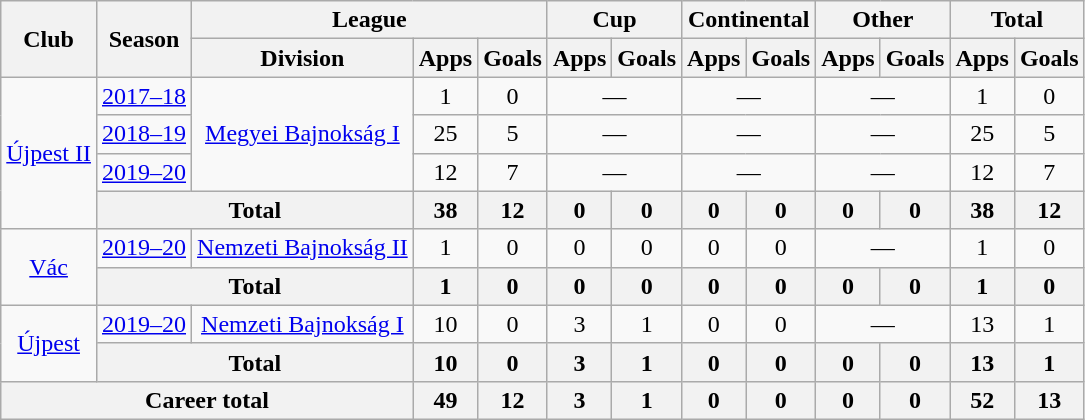<table class="wikitable" style="text-align:center">
<tr>
<th rowspan="2">Club</th>
<th rowspan="2">Season</th>
<th colspan="3">League</th>
<th colspan="2">Cup</th>
<th colspan="2">Continental</th>
<th colspan="2">Other</th>
<th colspan="2">Total</th>
</tr>
<tr>
<th>Division</th>
<th>Apps</th>
<th>Goals</th>
<th>Apps</th>
<th>Goals</th>
<th>Apps</th>
<th>Goals</th>
<th>Apps</th>
<th>Goals</th>
<th>Apps</th>
<th>Goals</th>
</tr>
<tr>
<td rowspan="4"><a href='#'>Újpest II</a></td>
<td><a href='#'>2017–18</a></td>
<td rowspan="3"><a href='#'>Megyei Bajnokság I</a></td>
<td>1</td>
<td>0</td>
<td colspan="2">—</td>
<td colspan="2">—</td>
<td colspan="2">—</td>
<td>1</td>
<td>0</td>
</tr>
<tr>
<td><a href='#'>2018–19</a></td>
<td>25</td>
<td>5</td>
<td colspan="2">—</td>
<td colspan="2">—</td>
<td colspan="2">—</td>
<td>25</td>
<td>5</td>
</tr>
<tr>
<td><a href='#'>2019–20</a></td>
<td>12</td>
<td>7</td>
<td colspan="2">—</td>
<td colspan="2">—</td>
<td colspan="2">—</td>
<td>12</td>
<td>7</td>
</tr>
<tr>
<th colspan="2">Total</th>
<th>38</th>
<th>12</th>
<th>0</th>
<th>0</th>
<th>0</th>
<th>0</th>
<th>0</th>
<th>0</th>
<th>38</th>
<th>12</th>
</tr>
<tr>
<td rowspan="2"><a href='#'>Vác</a></td>
<td><a href='#'>2019–20</a></td>
<td><a href='#'>Nemzeti Bajnokság II</a></td>
<td>1</td>
<td>0</td>
<td>0</td>
<td>0</td>
<td>0</td>
<td>0</td>
<td colspan="2">—</td>
<td>1</td>
<td>0</td>
</tr>
<tr>
<th colspan="2">Total</th>
<th>1</th>
<th>0</th>
<th>0</th>
<th>0</th>
<th>0</th>
<th>0</th>
<th>0</th>
<th>0</th>
<th>1</th>
<th>0</th>
</tr>
<tr>
<td rowspan="2"><a href='#'>Újpest</a></td>
<td><a href='#'>2019–20</a></td>
<td><a href='#'>Nemzeti Bajnokság I</a></td>
<td>10</td>
<td>0</td>
<td>3</td>
<td>1</td>
<td>0</td>
<td>0</td>
<td colspan="2">—</td>
<td>13</td>
<td>1</td>
</tr>
<tr>
<th colspan="2">Total</th>
<th>10</th>
<th>0</th>
<th>3</th>
<th>1</th>
<th>0</th>
<th>0</th>
<th>0</th>
<th>0</th>
<th>13</th>
<th>1</th>
</tr>
<tr>
<th colspan="3">Career total</th>
<th>49</th>
<th>12</th>
<th>3</th>
<th>1</th>
<th>0</th>
<th>0</th>
<th>0</th>
<th>0</th>
<th>52</th>
<th>13</th>
</tr>
</table>
